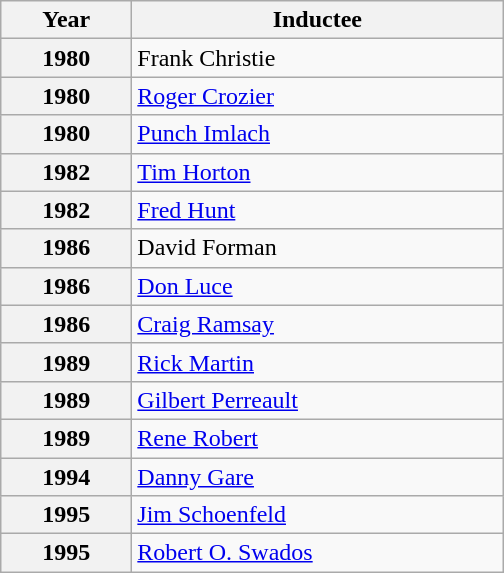<table class="wikitable">
<tr>
<th scope="col" style="width:5em">Year</th>
<th scope="col" style="width:15em">Inductee</th>
</tr>
<tr>
<th scope="row">1980</th>
<td>Frank Christie</td>
</tr>
<tr>
<th scope="row">1980</th>
<td><a href='#'>Roger Crozier</a></td>
</tr>
<tr>
<th scope="row">1980</th>
<td><a href='#'>Punch Imlach</a></td>
</tr>
<tr>
<th scope="row">1982</th>
<td><a href='#'>Tim Horton</a></td>
</tr>
<tr>
<th scope="row">1982</th>
<td><a href='#'>Fred Hunt</a></td>
</tr>
<tr>
<th scope="row">1986</th>
<td>David Forman</td>
</tr>
<tr>
<th scope="row">1986</th>
<td><a href='#'>Don Luce</a></td>
</tr>
<tr>
<th scope="row">1986</th>
<td><a href='#'>Craig Ramsay</a></td>
</tr>
<tr>
<th scope="row">1989</th>
<td><a href='#'>Rick Martin</a></td>
</tr>
<tr>
<th scope="row">1989</th>
<td><a href='#'>Gilbert Perreault</a></td>
</tr>
<tr>
<th scope="row">1989</th>
<td><a href='#'>Rene Robert</a></td>
</tr>
<tr>
<th scope="row">1994</th>
<td><a href='#'>Danny Gare</a></td>
</tr>
<tr>
<th scope="row">1995</th>
<td><a href='#'>Jim Schoenfeld</a></td>
</tr>
<tr>
<th scope="row">1995</th>
<td><a href='#'>Robert O. Swados</a></td>
</tr>
</table>
